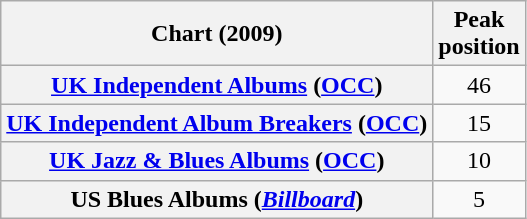<table class="wikitable sortable plainrowheaders" style="text-align:center">
<tr>
<th scope="col">Chart (2009)</th>
<th scope="col">Peak<br>position</th>
</tr>
<tr>
<th scope="row"><a href='#'>UK Independent Albums</a> (<a href='#'>OCC</a>)</th>
<td>46</td>
</tr>
<tr>
<th scope="row"><a href='#'>UK Independent Album Breakers</a> (<a href='#'>OCC</a>)</th>
<td>15</td>
</tr>
<tr>
<th scope="row"><a href='#'>UK Jazz & Blues Albums</a> (<a href='#'>OCC</a>)</th>
<td>10</td>
</tr>
<tr>
<th scope="row">US Blues Albums (<em><a href='#'>Billboard</a></em>)</th>
<td>5</td>
</tr>
</table>
